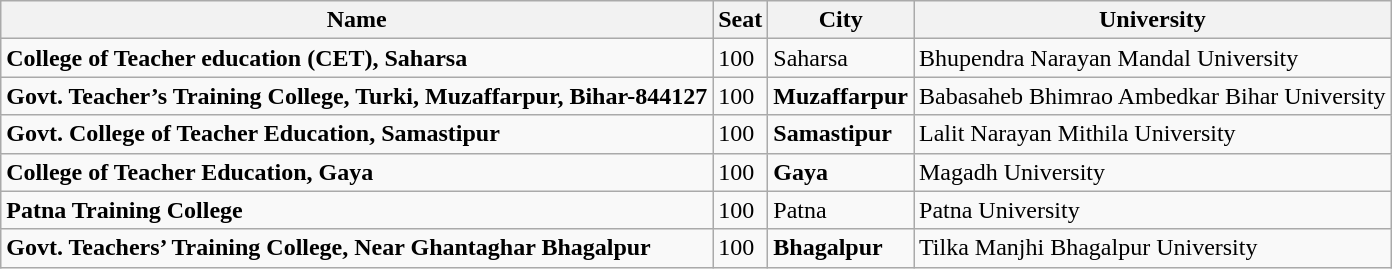<table class="wikitable">
<tr>
<th><strong>Name</strong></th>
<th>Seat</th>
<th>City</th>
<th>University</th>
</tr>
<tr>
<td><strong>College of Teacher education (CET), Saharsa</strong></td>
<td>100</td>
<td>Saharsa</td>
<td>Bhupendra Narayan Mandal University</td>
</tr>
<tr>
<td><strong>Govt. Teacher’s Training College, Turki, Muzaffarpur, Bihar-844127</strong></td>
<td>100</td>
<td><strong>Muzaffarpur</strong></td>
<td>Babasaheb Bhimrao Ambedkar Bihar University</td>
</tr>
<tr>
<td><strong>Govt. College of Teacher Education, Samastipur</strong></td>
<td>100</td>
<td><strong>Samastipur</strong></td>
<td>Lalit Narayan Mithila University</td>
</tr>
<tr>
<td><strong>College of Teacher Education, Gaya</strong></td>
<td>100</td>
<td><strong>Gaya</strong></td>
<td>Magadh University</td>
</tr>
<tr>
<td><strong>Patna Training College</strong></td>
<td>100</td>
<td>Patna</td>
<td>Patna University</td>
</tr>
<tr>
<td><strong>Govt. Teachers’ Training College, Near Ghantaghar Bhagalpur</strong></td>
<td>100</td>
<td><strong>Bhagalpur</strong></td>
<td>Tilka Manjhi Bhagalpur University</td>
</tr>
</table>
